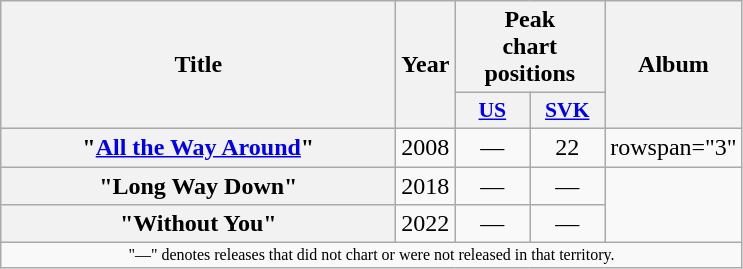<table class="wikitable plainrowheaders" style="text-align:center;">
<tr>
<th scope="col" rowspan="2" style="width:16em;">Title</th>
<th scope="col" rowspan="2">Year</th>
<th scope="col" colspan="2">Peak<br>chart<br>positions</th>
<th scope="col" rowspan="2">Album</th>
</tr>
<tr>
<th scope="col" style="width:3em;font-size:90%;"><a href='#'>US</a><br></th>
<th scope="col" style="width:3em;font-size:90%;"><a href='#'>SVK</a><br></th>
</tr>
<tr>
<th scope="row">"<a href='#'>All the Way Around</a>"</th>
<td>2008</td>
<td>—</td>
<td>22</td>
<td>rowspan="3" </td>
</tr>
<tr>
<th scope="row">"Long Way Down"</th>
<td>2018</td>
<td>—</td>
<td>—</td>
</tr>
<tr>
<th scope="row">"Without You"</th>
<td>2022</td>
<td>—</td>
<td>—</td>
</tr>
<tr>
<td colspan="12" style="text-align:center; font-size:8pt;">"—" denotes releases that did not chart or were not released in that territory.</td>
</tr>
</table>
